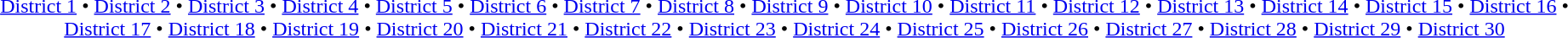<table id=toc class=toc summary=Contents>
<tr>
<td align=center><a href='#'>District 1</a> • <a href='#'>District 2</a> • <a href='#'>District 3</a> • <a href='#'>District 4</a> • <a href='#'>District 5</a> • <a href='#'>District 6</a> • <a href='#'>District 7</a> • <a href='#'>District 8</a> • <a href='#'>District 9</a> • <a href='#'>District 10</a> • <a href='#'>District 11</a> • <a href='#'>District 12</a> • <a href='#'>District 13</a> • <a href='#'>District 14</a> • <a href='#'>District 15</a> • <a href='#'>District 16</a> • <a href='#'>District 17</a> • <a href='#'>District 18</a> • <a href='#'>District 19</a> • <a href='#'>District 20</a> • <a href='#'>District 21</a> • <a href='#'>District 22</a> • <a href='#'>District 23</a> • <a href='#'>District 24</a> • <a href='#'>District 25</a> • <a href='#'>District 26</a> • <a href='#'>District 27</a> • <a href='#'>District 28</a> • <a href='#'>District 29</a> • <a href='#'>District 30</a></td>
</tr>
</table>
